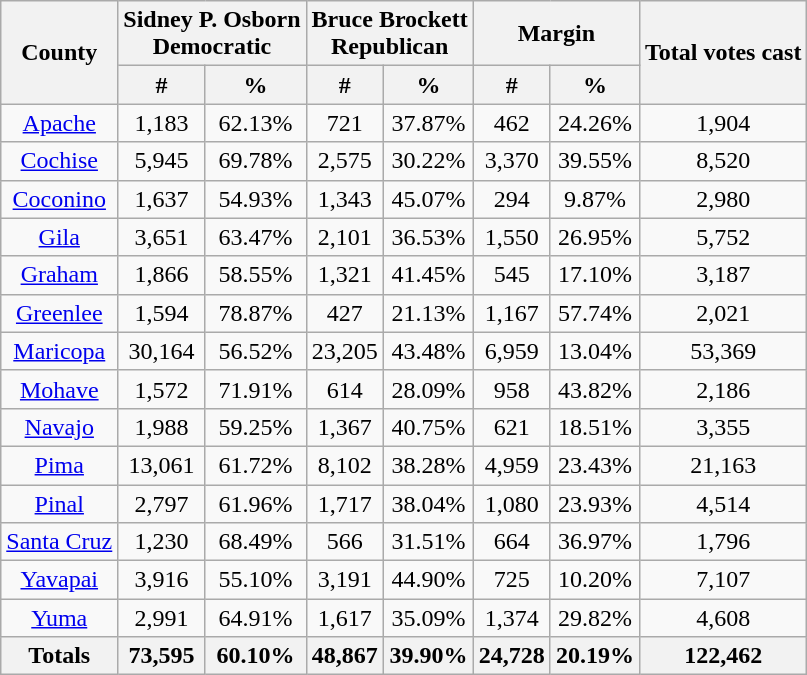<table class="wikitable sortable" style="text-align:center">
<tr>
<th rowspan="2">County</th>
<th style="text-align:center;" colspan="2">Sidney P. Osborn<br>Democratic</th>
<th style="text-align:center;" colspan="2">Bruce Brockett<br>Republican</th>
<th style="text-align:center;" colspan="2">Margin</th>
<th style="text-align:center;" rowspan="2">Total votes cast</th>
</tr>
<tr>
<th style="text-align:center;" data-sort-type="number">#</th>
<th style="text-align:center;" data-sort-type="number">%</th>
<th style="text-align:center;" data-sort-type="number">#</th>
<th style="text-align:center;" data-sort-type="number">%</th>
<th style="text-align:center;" data-sort-type="number">#</th>
<th style="text-align:center;" data-sort-type="number">%</th>
</tr>
<tr style="text-align:center;">
<td><a href='#'>Apache</a></td>
<td>1,183</td>
<td>62.13%</td>
<td>721</td>
<td>37.87%</td>
<td>462</td>
<td>24.26%</td>
<td>1,904</td>
</tr>
<tr style="text-align:center;">
<td><a href='#'>Cochise</a></td>
<td>5,945</td>
<td>69.78%</td>
<td>2,575</td>
<td>30.22%</td>
<td>3,370</td>
<td>39.55%</td>
<td>8,520</td>
</tr>
<tr style="text-align:center;">
<td><a href='#'>Coconino</a></td>
<td>1,637</td>
<td>54.93%</td>
<td>1,343</td>
<td>45.07%</td>
<td>294</td>
<td>9.87%</td>
<td>2,980</td>
</tr>
<tr style="text-align:center;">
<td><a href='#'>Gila</a></td>
<td>3,651</td>
<td>63.47%</td>
<td>2,101</td>
<td>36.53%</td>
<td>1,550</td>
<td>26.95%</td>
<td>5,752</td>
</tr>
<tr style="text-align:center;">
<td><a href='#'>Graham</a></td>
<td>1,866</td>
<td>58.55%</td>
<td>1,321</td>
<td>41.45%</td>
<td>545</td>
<td>17.10%</td>
<td>3,187</td>
</tr>
<tr style="text-align:center;">
<td><a href='#'>Greenlee</a></td>
<td>1,594</td>
<td>78.87%</td>
<td>427</td>
<td>21.13%</td>
<td>1,167</td>
<td>57.74%</td>
<td>2,021</td>
</tr>
<tr style="text-align:center;">
<td><a href='#'>Maricopa</a></td>
<td>30,164</td>
<td>56.52%</td>
<td>23,205</td>
<td>43.48%</td>
<td>6,959</td>
<td>13.04%</td>
<td>53,369</td>
</tr>
<tr style="text-align:center;">
<td><a href='#'>Mohave</a></td>
<td>1,572</td>
<td>71.91%</td>
<td>614</td>
<td>28.09%</td>
<td>958</td>
<td>43.82%</td>
<td>2,186</td>
</tr>
<tr style="text-align:center;">
<td><a href='#'>Navajo</a></td>
<td>1,988</td>
<td>59.25%</td>
<td>1,367</td>
<td>40.75%</td>
<td>621</td>
<td>18.51%</td>
<td>3,355</td>
</tr>
<tr style="text-align:center;">
<td><a href='#'>Pima</a></td>
<td>13,061</td>
<td>61.72%</td>
<td>8,102</td>
<td>38.28%</td>
<td>4,959</td>
<td>23.43%</td>
<td>21,163</td>
</tr>
<tr style="text-align:center;">
<td><a href='#'>Pinal</a></td>
<td>2,797</td>
<td>61.96%</td>
<td>1,717</td>
<td>38.04%</td>
<td>1,080</td>
<td>23.93%</td>
<td>4,514</td>
</tr>
<tr style="text-align:center;">
<td><a href='#'>Santa Cruz</a></td>
<td>1,230</td>
<td>68.49%</td>
<td>566</td>
<td>31.51%</td>
<td>664</td>
<td>36.97%</td>
<td>1,796</td>
</tr>
<tr style="text-align:center;">
<td><a href='#'>Yavapai</a></td>
<td>3,916</td>
<td>55.10%</td>
<td>3,191</td>
<td>44.90%</td>
<td>725</td>
<td>10.20%</td>
<td>7,107</td>
</tr>
<tr style="text-align:center;">
<td><a href='#'>Yuma</a></td>
<td>2,991</td>
<td>64.91%</td>
<td>1,617</td>
<td>35.09%</td>
<td>1,374</td>
<td>29.82%</td>
<td>4,608</td>
</tr>
<tr style="text-align:center;">
<th>Totals</th>
<th>73,595</th>
<th>60.10%</th>
<th>48,867</th>
<th>39.90%</th>
<th>24,728</th>
<th>20.19%</th>
<th>122,462</th>
</tr>
</table>
